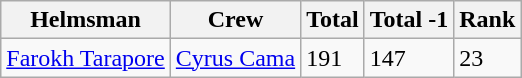<table class="wikitable">
<tr>
<th>Helmsman</th>
<th>Crew</th>
<th>Total</th>
<th>Total -1</th>
<th>Rank</th>
</tr>
<tr>
<td><a href='#'>Farokh Tarapore</a></td>
<td><a href='#'>Cyrus Cama</a></td>
<td>191</td>
<td>147</td>
<td>23</td>
</tr>
</table>
